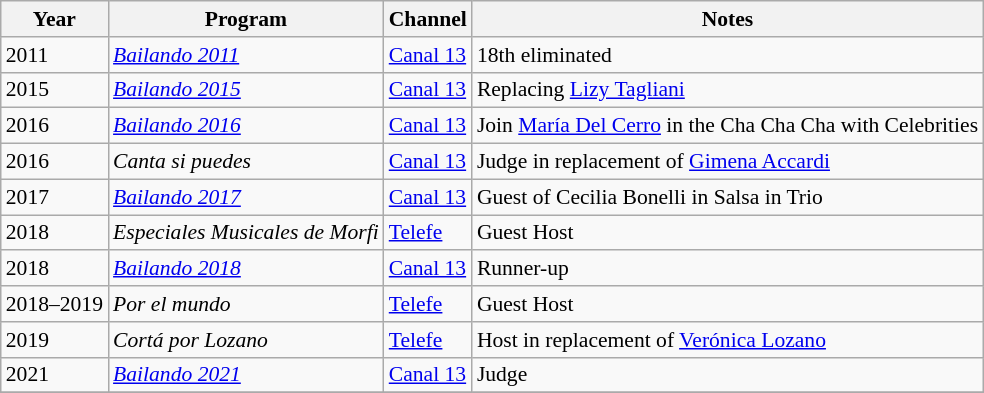<table class="wikitable" style="font-size: 90%;">
<tr>
<th>Year</th>
<th>Program</th>
<th>Channel</th>
<th>Notes</th>
</tr>
<tr>
<td>2011</td>
<td><em><a href='#'>Bailando 2011</a></em></td>
<td><a href='#'>Canal 13</a></td>
<td>18th eliminated</td>
</tr>
<tr>
<td>2015</td>
<td><em><a href='#'>Bailando 2015</a></em></td>
<td><a href='#'>Canal 13</a></td>
<td>Replacing <a href='#'>Lizy Tagliani</a></td>
</tr>
<tr>
<td>2016</td>
<td><em><a href='#'>Bailando 2016</a></em></td>
<td><a href='#'>Canal 13</a></td>
<td>Join <a href='#'>María Del Cerro</a> in the Cha Cha Cha with Celebrities</td>
</tr>
<tr>
<td>2016</td>
<td><em>Canta si puedes</em></td>
<td><a href='#'>Canal 13</a></td>
<td>Judge in replacement of <a href='#'>Gimena Accardi</a></td>
</tr>
<tr>
<td>2017</td>
<td><em><a href='#'>Bailando 2017</a></em></td>
<td><a href='#'>Canal 13</a></td>
<td>Guest of Cecilia Bonelli in Salsa in Trio</td>
</tr>
<tr>
<td>2018</td>
<td><em>Especiales Musicales de Morfi</em></td>
<td><a href='#'>Telefe</a></td>
<td>Guest Host</td>
</tr>
<tr>
<td>2018</td>
<td><em><a href='#'>Bailando 2018</a></em></td>
<td><a href='#'>Canal 13</a></td>
<td>Runner-up</td>
</tr>
<tr>
<td>2018–2019</td>
<td><em>Por el mundo</em></td>
<td><a href='#'>Telefe</a></td>
<td>Guest Host</td>
</tr>
<tr>
<td>2019</td>
<td><em>Cortá por Lozano</em></td>
<td><a href='#'>Telefe</a></td>
<td>Host in replacement of <a href='#'>Verónica Lozano</a></td>
</tr>
<tr>
<td>2021</td>
<td><em><a href='#'>Bailando 2021</a></em></td>
<td><a href='#'>Canal 13</a></td>
<td>Judge</td>
</tr>
<tr>
</tr>
</table>
